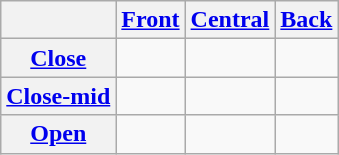<table class="wikitable" style="text-align: center;">
<tr>
<th></th>
<th><a href='#'>Front</a></th>
<th><a href='#'>Central</a></th>
<th><a href='#'>Back</a></th>
</tr>
<tr>
<th><a href='#'>Close</a></th>
<td></td>
<td></td>
<td></td>
</tr>
<tr>
<th><a href='#'>Close-mid</a></th>
<td></td>
<td></td>
<td></td>
</tr>
<tr>
<th><a href='#'>Open</a></th>
<td></td>
<td></td>
<td></td>
</tr>
</table>
